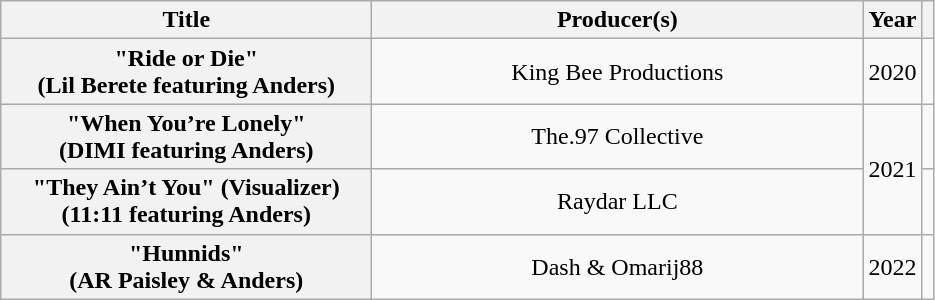<table class="wikitable plainrowheaders" style="text-align:center;">
<tr>
<th scope="col" style="width:15em;">Title</th>
<th scope="col" style="width:20em;">Producer(s)</th>
<th scope="col" style="width:1em;">Year</th>
<th scope="col"></th>
</tr>
<tr>
<th scope="row">"Ride or Die"<br><span>(Lil Berete featuring Anders)</span></th>
<td scope="row">King Bee Productions</td>
<td rowspan="1">2020</td>
<td></td>
</tr>
<tr>
<th scope="row">"When You’re Lonely"<br><span>(DIMI featuring Anders)</span></th>
<td scope="row">The.97 Collective</td>
<td rowspan="2">2021</td>
<td></td>
</tr>
<tr>
<th scope="row">"They Ain’t You" (Visualizer) <br><span>(11:11 featuring Anders)</span></th>
<td scope="row">Raydar LLC</td>
<td></td>
</tr>
<tr>
<th scope="row">"Hunnids" <br><span>(AR Paisley & Anders)</span></th>
<td scope="row">Dash & Omarij88</td>
<td rowspan="1">2022</td>
<td></td>
</tr>
</table>
